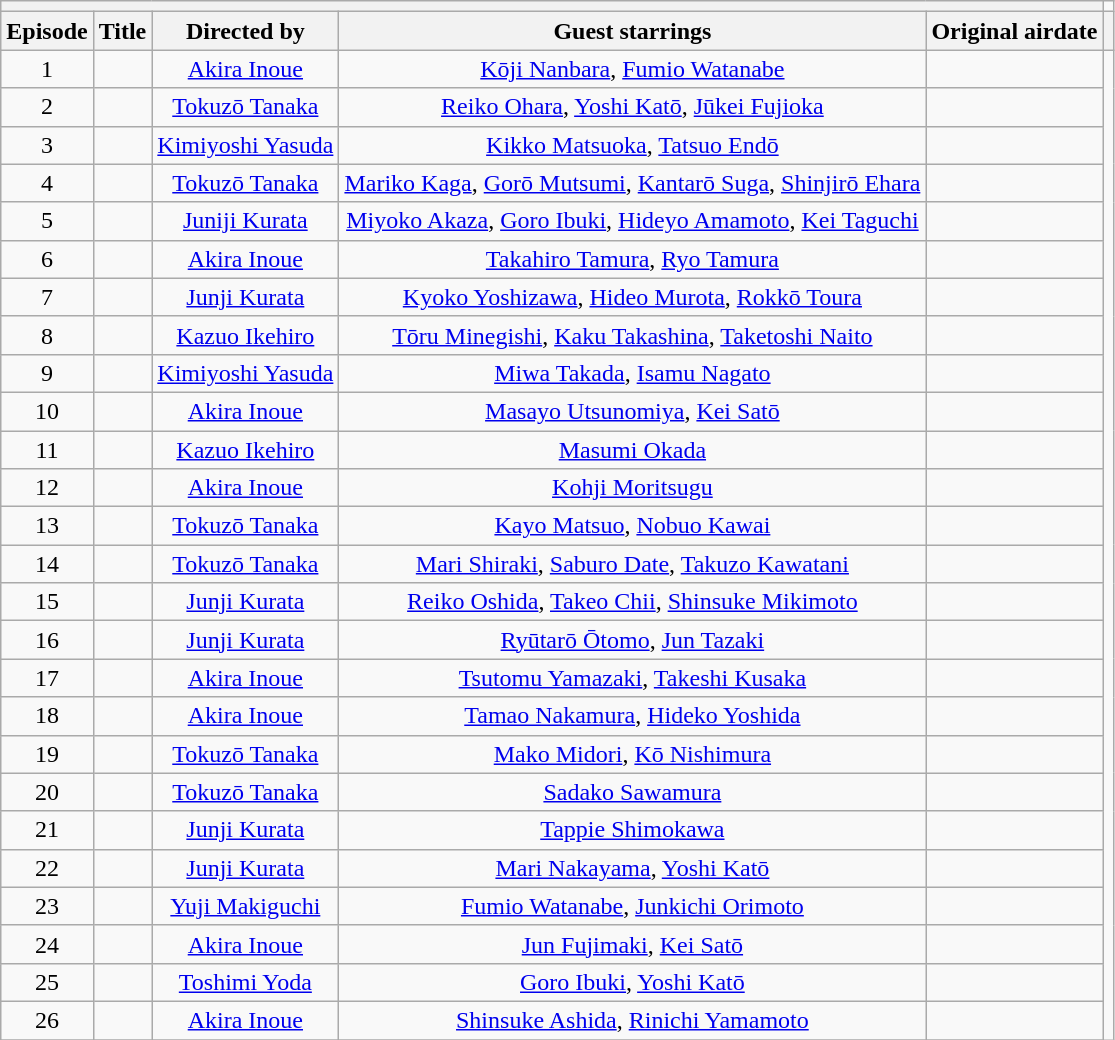<table class="wikitable" style="text-align: center;">
<tr>
<th colspan="5"></th>
</tr>
<tr>
<th>Episode</th>
<th>Title</th>
<th>Directed by</th>
<th>Guest starrings</th>
<th>Original airdate</th>
<th></th>
</tr>
<tr>
<td>1</td>
<td></td>
<td><a href='#'>Akira Inoue</a></td>
<td><a href='#'>Kōji Nanbara</a>, <a href='#'>Fumio Watanabe</a></td>
<td></td>
</tr>
<tr>
<td>2</td>
<td></td>
<td><a href='#'>Tokuzō Tanaka</a></td>
<td><a href='#'>Reiko Ohara</a>, <a href='#'>Yoshi Katō</a>, <a href='#'>Jūkei Fujioka</a></td>
<td></td>
</tr>
<tr>
<td>3</td>
<td></td>
<td><a href='#'>Kimiyoshi Yasuda</a></td>
<td><a href='#'>Kikko Matsuoka</a>, <a href='#'>Tatsuo Endō</a></td>
<td></td>
</tr>
<tr>
<td>4</td>
<td></td>
<td><a href='#'>Tokuzō Tanaka</a></td>
<td><a href='#'>Mariko Kaga</a>, <a href='#'>Gorō Mutsumi</a>, <a href='#'>Kantarō Suga</a>, <a href='#'>Shinjirō Ehara</a></td>
<td></td>
</tr>
<tr>
<td>5</td>
<td></td>
<td><a href='#'>Juniji Kurata</a></td>
<td><a href='#'>Miyoko Akaza</a>, <a href='#'>Goro Ibuki</a>, <a href='#'>Hideyo Amamoto</a>, <a href='#'>Kei Taguchi</a></td>
<td></td>
</tr>
<tr>
<td>6</td>
<td></td>
<td><a href='#'>Akira Inoue</a></td>
<td><a href='#'>Takahiro Tamura</a>, <a href='#'>Ryo Tamura</a></td>
<td></td>
</tr>
<tr>
<td>7</td>
<td></td>
<td><a href='#'>Junji Kurata</a></td>
<td><a href='#'>Kyoko Yoshizawa</a>, <a href='#'>Hideo Murota</a>, <a href='#'>Rokkō Toura</a></td>
<td></td>
</tr>
<tr>
<td>8</td>
<td></td>
<td><a href='#'>Kazuo Ikehiro</a></td>
<td><a href='#'>Tōru Minegishi</a>, <a href='#'>Kaku Takashina</a>, <a href='#'>Taketoshi Naito</a></td>
<td></td>
</tr>
<tr>
<td>9</td>
<td></td>
<td><a href='#'>Kimiyoshi Yasuda</a></td>
<td><a href='#'>Miwa Takada</a>, <a href='#'>Isamu Nagato</a></td>
<td></td>
</tr>
<tr>
<td>10</td>
<td></td>
<td><a href='#'>Akira Inoue</a></td>
<td><a href='#'>Masayo Utsunomiya</a>, <a href='#'>Kei Satō</a></td>
<td></td>
</tr>
<tr>
<td>11</td>
<td></td>
<td><a href='#'>Kazuo Ikehiro</a></td>
<td><a href='#'>Masumi Okada</a></td>
<td></td>
</tr>
<tr>
<td>12</td>
<td></td>
<td><a href='#'>Akira Inoue</a></td>
<td><a href='#'>Kohji Moritsugu</a></td>
<td></td>
</tr>
<tr>
<td>13</td>
<td></td>
<td><a href='#'>Tokuzō Tanaka</a></td>
<td><a href='#'>Kayo Matsuo</a>, <a href='#'>Nobuo Kawai</a></td>
<td></td>
</tr>
<tr>
<td>14</td>
<td></td>
<td><a href='#'>Tokuzō Tanaka</a></td>
<td><a href='#'>Mari Shiraki</a>, <a href='#'>Saburo Date</a>, <a href='#'>Takuzo Kawatani</a></td>
<td></td>
</tr>
<tr>
<td>15</td>
<td></td>
<td><a href='#'>Junji Kurata</a></td>
<td><a href='#'>Reiko Oshida</a>, <a href='#'>Takeo Chii</a>, <a href='#'>Shinsuke Mikimoto</a></td>
<td></td>
</tr>
<tr>
<td>16</td>
<td></td>
<td><a href='#'>Junji Kurata</a></td>
<td><a href='#'>Ryūtarō Ōtomo</a>, <a href='#'>Jun Tazaki</a></td>
<td></td>
</tr>
<tr>
<td>17</td>
<td></td>
<td><a href='#'>Akira Inoue</a></td>
<td><a href='#'>Tsutomu Yamazaki</a>, <a href='#'>Takeshi Kusaka</a></td>
<td></td>
</tr>
<tr>
<td>18</td>
<td></td>
<td><a href='#'>Akira Inoue</a></td>
<td><a href='#'>Tamao Nakamura</a>, <a href='#'>Hideko Yoshida</a></td>
<td></td>
</tr>
<tr>
<td>19</td>
<td></td>
<td><a href='#'>Tokuzō Tanaka</a></td>
<td><a href='#'>Mako Midori</a>, <a href='#'>Kō Nishimura</a></td>
<td></td>
</tr>
<tr>
<td>20</td>
<td></td>
<td><a href='#'>Tokuzō Tanaka</a></td>
<td><a href='#'>Sadako Sawamura</a></td>
<td></td>
</tr>
<tr>
<td>21</td>
<td></td>
<td><a href='#'>Junji Kurata</a></td>
<td><a href='#'>Tappie Shimokawa</a></td>
<td></td>
</tr>
<tr>
<td>22</td>
<td></td>
<td><a href='#'>Junji Kurata</a></td>
<td><a href='#'>Mari Nakayama</a>, <a href='#'>Yoshi Katō</a></td>
<td></td>
</tr>
<tr>
<td>23</td>
<td></td>
<td><a href='#'>Yuji Makiguchi</a></td>
<td><a href='#'>Fumio Watanabe</a>, <a href='#'>Junkichi Orimoto</a></td>
<td></td>
</tr>
<tr>
<td>24</td>
<td></td>
<td><a href='#'>Akira Inoue</a></td>
<td><a href='#'>Jun Fujimaki</a>, <a href='#'>Kei Satō</a></td>
<td></td>
</tr>
<tr>
<td>25</td>
<td></td>
<td><a href='#'>Toshimi Yoda</a></td>
<td><a href='#'>Goro Ibuki</a>, <a href='#'>Yoshi Katō</a></td>
<td></td>
</tr>
<tr>
<td>26</td>
<td></td>
<td><a href='#'>Akira Inoue</a></td>
<td><a href='#'>Shinsuke Ashida</a>, <a href='#'>Rinichi Yamamoto</a></td>
<td></td>
</tr>
<tr>
</tr>
</table>
